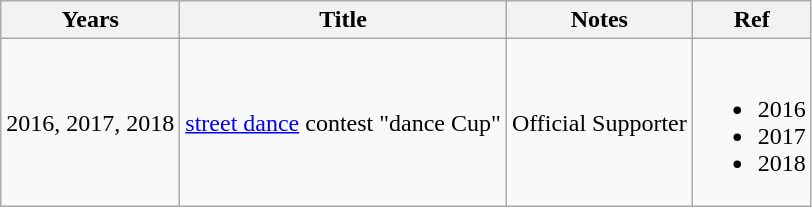<table class="wikitable">
<tr>
<th>Years</th>
<th>Title</th>
<th>Notes</th>
<th>Ref</th>
</tr>
<tr>
<td>2016, 2017, 2018</td>
<td><a href='#'>street dance</a> contest "dance Cup"</td>
<td>Official Supporter</td>
<td><br><ul><li>2016</li><li>2017</li><li>2018</li></ul></td>
</tr>
</table>
